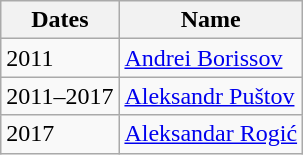<table class="wikitable">
<tr>
<th>Dates</th>
<th>Name</th>
</tr>
<tr>
<td>2011</td>
<td> <a href='#'>Andrei Borissov</a></td>
</tr>
<tr>
<td>2011–2017</td>
<td> <a href='#'>Aleksandr Puštov</a></td>
</tr>
<tr>
<td>2017</td>
<td> <a href='#'>Aleksandar Rogić</a></td>
</tr>
</table>
